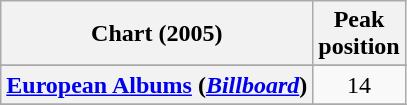<table class="wikitable sortable plainrowheaders" style="text-align:center">
<tr>
<th scope="col">Chart (2005)</th>
<th scope="col">Peak<br>position</th>
</tr>
<tr>
</tr>
<tr>
</tr>
<tr>
<th scope="row"><a href='#'>European Albums</a> (<em><a href='#'>Billboard</a></em>)</th>
<td>14</td>
</tr>
<tr>
</tr>
<tr>
</tr>
</table>
